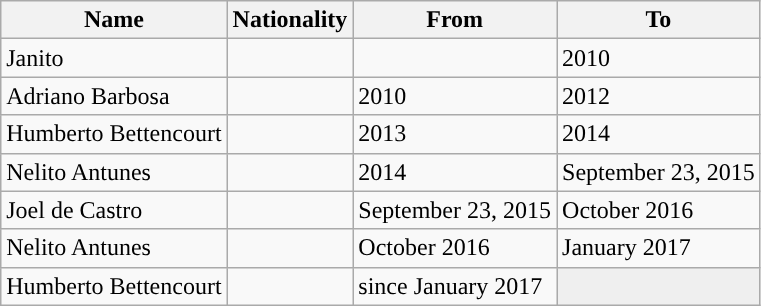<table class="wikitable sortable">
<tr>
<th>Name</th>
<th>Nationality</th>
<th>From</th>
<th class="unsortable">To</th>
</tr>
<tr>
<td>Janito</td>
<td></td>
<td></td>
<td>2010</td>
</tr>
<tr>
<td>Adriano Barbosa</td>
<td></td>
<td>2010</td>
<td>2012</td>
</tr>
<tr>
<td>Humberto Bettencourt</td>
<td></td>
<td>2013</td>
<td>2014</td>
</tr>
<tr>
<td>Nelito Antunes</td>
<td></td>
<td>2014</td>
<td>September 23, 2015</td>
</tr>
<tr>
<td>Joel de Castro</td>
<td></td>
<td>September 23, 2015</td>
<td>October 2016</td>
</tr>
<tr>
<td>Nelito Antunes</td>
<td></td>
<td>October 2016</td>
<td>January 2017</td>
</tr>
<tr>
<td>Humberto Bettencourt</td>
<td></td>
<td>since January 2017</td>
<td bgcolor="#EFEFEF"></td>
</tr>
</table>
